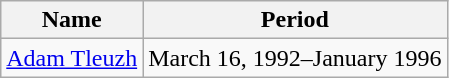<table class="wikitable">
<tr>
<th>Name</th>
<th>Period</th>
</tr>
<tr>
<td><a href='#'>Adam Tleuzh</a></td>
<td>March 16, 1992–January 1996</td>
</tr>
</table>
